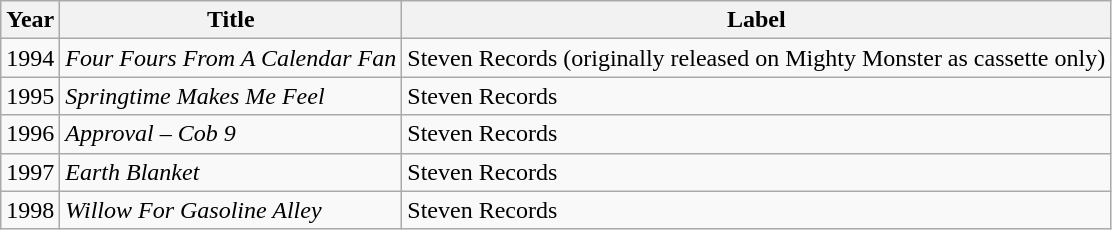<table class="wikitable">
<tr>
<th>Year</th>
<th>Title</th>
<th>Label</th>
</tr>
<tr>
<td>1994</td>
<td><em>Four Fours From A Calendar Fan</em></td>
<td>Steven Records (originally released on Mighty Monster as cassette only)</td>
</tr>
<tr>
<td>1995</td>
<td><em>Springtime Makes Me Feel</em></td>
<td>Steven Records</td>
</tr>
<tr>
<td>1996</td>
<td><em>Approval – Cob 9</em></td>
<td>Steven Records</td>
</tr>
<tr>
<td>1997</td>
<td><em>Earth Blanket</em></td>
<td>Steven Records</td>
</tr>
<tr>
<td>1998</td>
<td><em>Willow For Gasoline Alley</em></td>
<td>Steven Records</td>
</tr>
</table>
